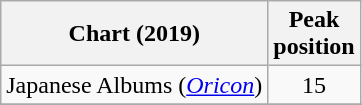<table class="wikitable sortable">
<tr>
<th>Chart (2019)</th>
<th>Peak<br>position</th>
</tr>
<tr>
<td>Japanese Albums (<em><a href='#'>Oricon</a></em>)</td>
<td style="text-align:center;">15</td>
</tr>
<tr>
</tr>
</table>
